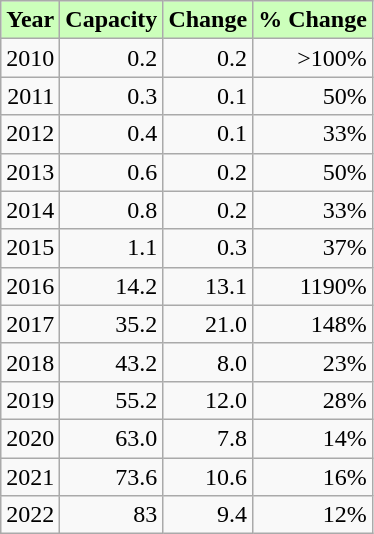<table class=wikitable>
<tr>
<th scope="col" style="background-color: #cfb;">Year</th>
<th scope="col" style="background-color: #cfb;">Capacity</th>
<th scope="col" style="background-color: #cfb;">Change</th>
<th scope="col" style="background-color: #cfb;">% Change</th>
</tr>
<tr align=right>
<td>2010</td>
<td>0.2</td>
<td>0.2</td>
<td>>100%</td>
</tr>
<tr align=right>
<td>2011</td>
<td>0.3</td>
<td>0.1</td>
<td>50%</td>
</tr>
<tr align=right>
<td>2012</td>
<td>0.4</td>
<td>0.1</td>
<td>33%</td>
</tr>
<tr align=right>
<td>2013</td>
<td>0.6</td>
<td>0.2</td>
<td>50%</td>
</tr>
<tr align=right>
<td>2014</td>
<td>0.8</td>
<td>0.2</td>
<td>33%</td>
</tr>
<tr align=right>
<td>2015</td>
<td>1.1</td>
<td>0.3</td>
<td>37%</td>
</tr>
<tr align=right>
<td>2016</td>
<td>14.2</td>
<td>13.1</td>
<td>1190%</td>
</tr>
<tr align=right>
<td>2017</td>
<td>35.2</td>
<td>21.0</td>
<td>148%</td>
</tr>
<tr align=right>
<td>2018</td>
<td>43.2</td>
<td>8.0</td>
<td>23%</td>
</tr>
<tr align=right>
<td>2019</td>
<td>55.2</td>
<td>12.0</td>
<td>28%</td>
</tr>
<tr align=right>
<td>2020</td>
<td>63.0</td>
<td>7.8</td>
<td>14%</td>
</tr>
<tr align=right>
<td>2021</td>
<td>73.6</td>
<td>10.6</td>
<td>16%</td>
</tr>
<tr align=right>
<td>2022</td>
<td>83</td>
<td>9.4</td>
<td>12%</td>
</tr>
</table>
